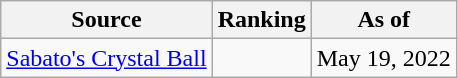<table class="wikitable" style="text-align:center">
<tr>
<th>Source</th>
<th>Ranking</th>
<th>As of</th>
</tr>
<tr>
<td align=left><a href='#'>Sabato's Crystal Ball</a></td>
<td></td>
<td>May 19, 2022</td>
</tr>
</table>
